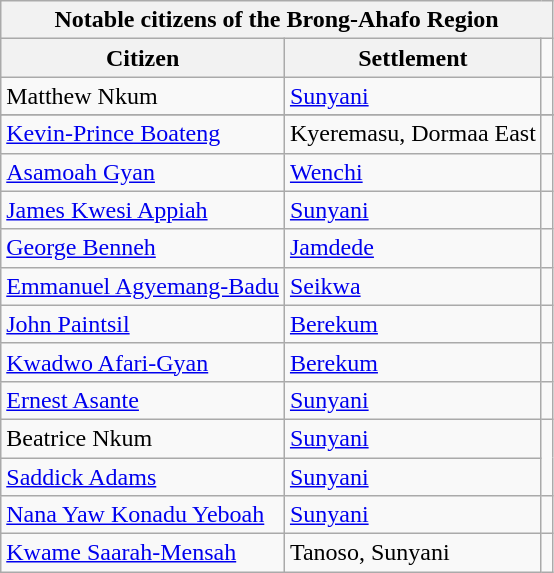<table class="wikitable">
<tr>
<th colspan=3>Notable citizens of the Brong-Ahafo Region</th>
</tr>
<tr>
<th>Citizen</th>
<th>Settlement</th>
<td></td>
</tr>
<tr>
<td>Matthew Nkum</td>
<td><a href='#'>Sunyani</a></td>
<td></td>
</tr>
<tr>
</tr>
<tr>
</tr>
<tr>
</tr>
<tr>
<td><a href='#'>Kevin-Prince Boateng</a></td>
<td>Kyeremasu, Dormaa East</td>
<td></td>
</tr>
<tr>
<td><a href='#'>Asamoah Gyan</a></td>
<td><a href='#'>Wenchi</a></td>
<td></td>
</tr>
<tr>
<td><a href='#'>James Kwesi Appiah</a></td>
<td><a href='#'>Sunyani</a></td>
<td></td>
</tr>
<tr>
<td><a href='#'>George Benneh</a></td>
<td><a href='#'>Jamdede</a></td>
<td></td>
</tr>
<tr>
<td><a href='#'>Emmanuel Agyemang-Badu</a></td>
<td><a href='#'>Seikwa</a></td>
<td></td>
</tr>
<tr>
<td><a href='#'>John Paintsil</a></td>
<td><a href='#'>Berekum</a></td>
<td></td>
</tr>
<tr>
<td><a href='#'>Kwadwo Afari-Gyan</a></td>
<td><a href='#'>Berekum</a></td>
<td></td>
</tr>
<tr>
<td><a href='#'>Ernest Asante</a></td>
<td><a href='#'>Sunyani</a></td>
<td></td>
</tr>
<tr>
<td>Beatrice Nkum</td>
<td><a href='#'>Sunyani</a></td>
</tr>
<tr>
<td><a href='#'>Saddick Adams</a></td>
<td><a href='#'>Sunyani</a></td>
</tr>
<tr>
<td><a href='#'>Nana Yaw Konadu Yeboah</a></td>
<td><a href='#'>Sunyani</a></td>
<td></td>
</tr>
<tr>
<td><a href='#'>Kwame Saarah-Mensah</a></td>
<td>Tanoso, Sunyani</td>
<td></td>
</tr>
</table>
